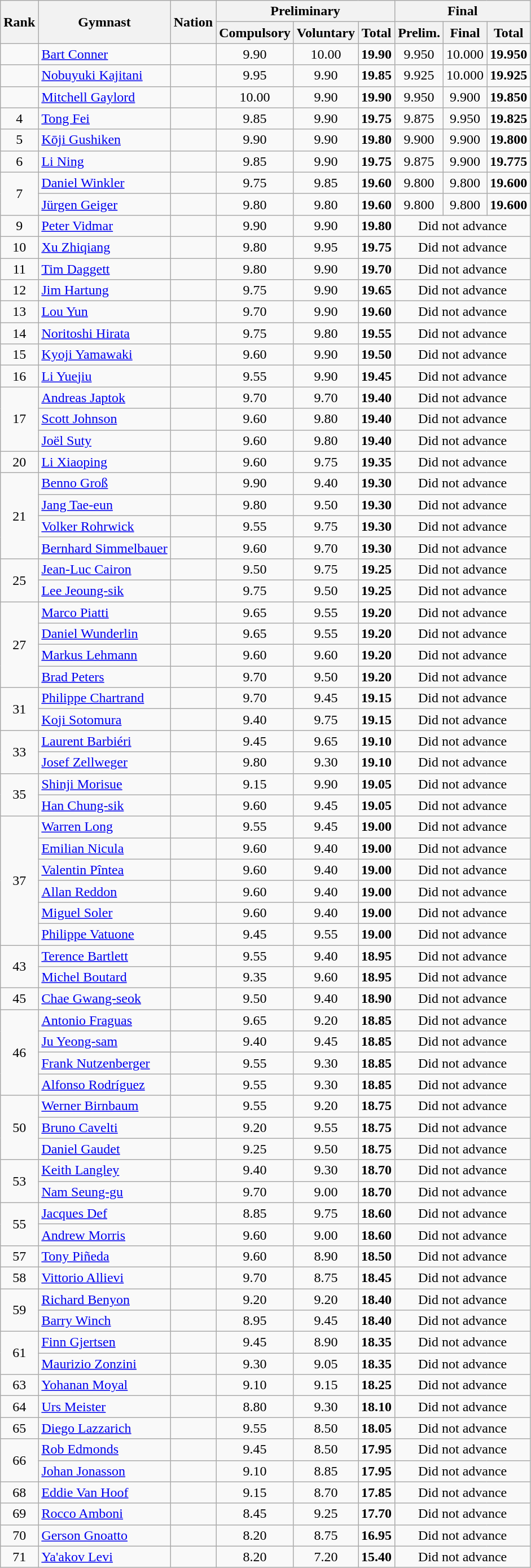<table class="wikitable sortable" style="text-align:center">
<tr>
<th rowspan=2>Rank</th>
<th rowspan=2>Gymnast</th>
<th rowspan=2>Nation</th>
<th colspan=3>Preliminary</th>
<th colspan=3>Final</th>
</tr>
<tr>
<th>Compulsory</th>
<th>Voluntary</th>
<th>Total</th>
<th> Prelim.</th>
<th>Final</th>
<th>Total</th>
</tr>
<tr>
<td></td>
<td align=left data-sort-value=Conner><a href='#'>Bart Conner</a></td>
<td align=left></td>
<td>9.90</td>
<td>10.00</td>
<td><strong>19.90</strong></td>
<td>9.950</td>
<td>10.000</td>
<td><strong>19.950</strong></td>
</tr>
<tr>
<td></td>
<td align=left data-sort-value=Kajitani><a href='#'>Nobuyuki Kajitani</a></td>
<td align=left></td>
<td>9.95</td>
<td>9.90</td>
<td><strong>19.85</strong></td>
<td>9.925</td>
<td>10.000</td>
<td><strong>19.925</strong></td>
</tr>
<tr>
<td></td>
<td align=left data-sort-value=Gaylord><a href='#'>Mitchell Gaylord</a></td>
<td align=left></td>
<td>10.00</td>
<td>9.90</td>
<td><strong>19.90</strong></td>
<td>9.950</td>
<td>9.900</td>
<td><strong>19.850</strong></td>
</tr>
<tr>
<td>4</td>
<td align=left data-sort-value=Tong><a href='#'>Tong Fei</a></td>
<td align=left></td>
<td>9.85</td>
<td>9.90</td>
<td><strong>19.75</strong></td>
<td>9.875</td>
<td>9.950</td>
<td><strong>19.825</strong></td>
</tr>
<tr>
<td>5</td>
<td align=left data-sort-value=Gushiken><a href='#'>Kōji Gushiken</a></td>
<td align=left></td>
<td>9.90</td>
<td>9.90</td>
<td><strong>19.80</strong></td>
<td>9.900</td>
<td>9.900</td>
<td><strong>19.800</strong></td>
</tr>
<tr>
<td>6</td>
<td align=left data-sort-value=Li><a href='#'>Li Ning</a></td>
<td align=left></td>
<td>9.85</td>
<td>9.90</td>
<td><strong>19.75</strong></td>
<td>9.875</td>
<td>9.900</td>
<td><strong>19.775</strong></td>
</tr>
<tr>
<td rowspan=2>7</td>
<td align=left data-sort-value=Winkler><a href='#'>Daniel Winkler</a></td>
<td align=left></td>
<td>9.75</td>
<td>9.85</td>
<td><strong>19.60</strong></td>
<td>9.800</td>
<td>9.800</td>
<td><strong>19.600</strong></td>
</tr>
<tr>
<td align=left data-sort-value=Geiger><a href='#'>Jürgen Geiger</a></td>
<td align=left></td>
<td>9.80</td>
<td>9.80</td>
<td><strong>19.60</strong></td>
<td>9.800</td>
<td>9.800</td>
<td><strong>19.600</strong></td>
</tr>
<tr>
<td>9</td>
<td align=left data-sort-value=Vidmar><a href='#'>Peter Vidmar</a></td>
<td align=left></td>
<td>9.90</td>
<td>9.90</td>
<td><strong>19.80</strong></td>
<td colspan=3 data-sort-value=0.00>Did not advance</td>
</tr>
<tr>
<td>10</td>
<td align=left data-sort-value=Xu><a href='#'>Xu Zhiqiang</a></td>
<td align=left></td>
<td>9.80</td>
<td>9.95</td>
<td><strong>19.75</strong></td>
<td colspan=3 data-sort-value=0.00>Did not advance</td>
</tr>
<tr>
<td>11</td>
<td align=left data-sort-value=Daggett><a href='#'>Tim Daggett</a></td>
<td align=left></td>
<td>9.80</td>
<td>9.90</td>
<td><strong>19.70</strong></td>
<td colspan=3 data-sort-value=0.00>Did not advance</td>
</tr>
<tr>
<td>12</td>
<td align=left data-sort-value=Hartung><a href='#'>Jim Hartung</a></td>
<td align=left></td>
<td>9.75</td>
<td>9.90</td>
<td><strong>19.65</strong></td>
<td colspan=3 data-sort-value=0.00>Did not advance</td>
</tr>
<tr>
<td>13</td>
<td align=left data-sort-value=Lou><a href='#'>Lou Yun</a></td>
<td align=left></td>
<td>9.70</td>
<td>9.90</td>
<td><strong>19.60</strong></td>
<td colspan=3 data-sort-value=0.00>Did not advance</td>
</tr>
<tr>
<td>14</td>
<td align=left data-sort-value=Hirata><a href='#'>Noritoshi Hirata</a></td>
<td align=left></td>
<td>9.75</td>
<td>9.80</td>
<td><strong>19.55</strong></td>
<td colspan=3 data-sort-value=0.00>Did not advance</td>
</tr>
<tr>
<td>15</td>
<td align=left data-sort-value=Yamawaki><a href='#'>Kyoji Yamawaki</a></td>
<td align=left></td>
<td>9.60</td>
<td>9.90</td>
<td><strong>19.50</strong></td>
<td colspan=3 data-sort-value=0.00>Did not advance</td>
</tr>
<tr>
<td>16</td>
<td align=left data-sort-value=Li><a href='#'>Li Yuejiu</a></td>
<td align=left></td>
<td>9.55</td>
<td>9.90</td>
<td><strong>19.45</strong></td>
<td colspan=3 data-sort-value=0.00>Did not advance</td>
</tr>
<tr>
<td rowspan=3>17</td>
<td align=left data-sort-value=Japtok><a href='#'>Andreas Japtok</a></td>
<td align=left></td>
<td>9.70</td>
<td>9.70</td>
<td><strong>19.40</strong></td>
<td colspan=3 data-sort-value=0.00>Did not advance</td>
</tr>
<tr>
<td align=left data-sort-value=Johnson><a href='#'>Scott Johnson</a></td>
<td align=left></td>
<td>9.60</td>
<td>9.80</td>
<td><strong>19.40</strong></td>
<td colspan=3 data-sort-value=0.00>Did not advance</td>
</tr>
<tr>
<td align=left data-sort-value=Suty><a href='#'>Joël Suty</a></td>
<td align=left></td>
<td>9.60</td>
<td>9.80</td>
<td><strong>19.40</strong></td>
<td colspan=3 data-sort-value=0.00>Did not advance</td>
</tr>
<tr>
<td>20</td>
<td align=left data-sort-value=Li><a href='#'>Li Xiaoping</a></td>
<td align=left></td>
<td>9.60</td>
<td>9.75</td>
<td><strong>19.35</strong></td>
<td colspan=3 data-sort-value=0.00>Did not advance</td>
</tr>
<tr>
<td rowspan=4>21</td>
<td align=left data-sort-value=Groß><a href='#'>Benno Groß</a></td>
<td align=left></td>
<td>9.90</td>
<td>9.40</td>
<td><strong>19.30</strong></td>
<td colspan=3 data-sort-value=0.00>Did not advance</td>
</tr>
<tr>
<td align=left data-sort-value=Jang><a href='#'>Jang Tae-eun</a></td>
<td align=left></td>
<td>9.80</td>
<td>9.50</td>
<td><strong>19.30</strong></td>
<td colspan=3 data-sort-value=0.00>Did not advance</td>
</tr>
<tr>
<td align=left data-sort-value=Rohrwick><a href='#'>Volker Rohrwick</a></td>
<td align=left></td>
<td>9.55</td>
<td>9.75</td>
<td><strong>19.30</strong></td>
<td colspan=3 data-sort-value=0.00>Did not advance</td>
</tr>
<tr>
<td align=left data-sort-value=Simmelbauer><a href='#'>Bernhard Simmelbauer</a></td>
<td align=left></td>
<td>9.60</td>
<td>9.70</td>
<td><strong>19.30</strong></td>
<td colspan=3 data-sort-value=0.00>Did not advance</td>
</tr>
<tr>
<td rowspan=2>25</td>
<td align=left data-sort-value=Cairon><a href='#'>Jean-Luc Cairon</a></td>
<td align=left></td>
<td>9.50</td>
<td>9.75</td>
<td><strong>19.25</strong></td>
<td colspan=3 data-sort-value=0.00>Did not advance</td>
</tr>
<tr>
<td align=left data-sort-value=Lee><a href='#'>Lee Jeoung-sik</a></td>
<td align=left></td>
<td>9.75</td>
<td>9.50</td>
<td><strong>19.25</strong></td>
<td colspan=3 data-sort-value=0.00>Did not advance</td>
</tr>
<tr>
<td rowspan=4>27</td>
<td align=left data-sort-value=Piatti><a href='#'>Marco Piatti</a></td>
<td align=left></td>
<td>9.65</td>
<td>9.55</td>
<td><strong>19.20</strong></td>
<td colspan=3 data-sort-value=0.00>Did not advance</td>
</tr>
<tr>
<td align=left data-sort-value=Wunderlin><a href='#'>Daniel Wunderlin</a></td>
<td align=left></td>
<td>9.65</td>
<td>9.55</td>
<td><strong>19.20</strong></td>
<td colspan=3 data-sort-value=0.00>Did not advance</td>
</tr>
<tr>
<td align=left data-sort-value=Lehmann><a href='#'>Markus Lehmann</a></td>
<td align=left></td>
<td>9.60</td>
<td>9.60</td>
<td><strong>19.20</strong></td>
<td colspan=3 data-sort-value=0.00>Did not advance</td>
</tr>
<tr>
<td align=left data-sort-value=Peters><a href='#'>Brad Peters</a></td>
<td align=left></td>
<td>9.70</td>
<td>9.50</td>
<td><strong>19.20</strong></td>
<td colspan=3 data-sort-value=0.00>Did not advance</td>
</tr>
<tr>
<td rowspan=2>31</td>
<td align=left data-sort-value=Chartrand><a href='#'>Philippe Chartrand</a></td>
<td align=left></td>
<td>9.70</td>
<td>9.45</td>
<td><strong>19.15</strong></td>
<td colspan=3 data-sort-value=0.00>Did not advance</td>
</tr>
<tr>
<td align=left data-sort-value=Sotomura><a href='#'>Koji Sotomura</a></td>
<td align=left></td>
<td>9.40</td>
<td>9.75</td>
<td><strong>19.15</strong></td>
<td colspan=3 data-sort-value=0.00>Did not advance</td>
</tr>
<tr>
<td rowspan=2>33</td>
<td align=left data-sort-value=Barbiéri><a href='#'>Laurent Barbiéri</a></td>
<td align=left></td>
<td>9.45</td>
<td>9.65</td>
<td><strong>19.10</strong></td>
<td colspan=3 data-sort-value=0.00>Did not advance</td>
</tr>
<tr>
<td align=left data-sort-value=Zellweger><a href='#'>Josef Zellweger</a></td>
<td align=left></td>
<td>9.80</td>
<td>9.30</td>
<td><strong>19.10</strong></td>
<td colspan=3 data-sort-value=0.00>Did not advance</td>
</tr>
<tr>
<td rowspan=2>35</td>
<td align=left data-sort-value=Morisue><a href='#'>Shinji Morisue</a></td>
<td align=left></td>
<td>9.15</td>
<td>9.90</td>
<td><strong>19.05</strong></td>
<td colspan=3 data-sort-value=0.00>Did not advance</td>
</tr>
<tr>
<td align=left data-sort-value=Han><a href='#'>Han Chung-sik</a></td>
<td align=left></td>
<td>9.60</td>
<td>9.45</td>
<td><strong>19.05</strong></td>
<td colspan=3 data-sort-value=0.00>Did not advance</td>
</tr>
<tr>
<td rowspan=6>37</td>
<td align=left data-sort-value=Long><a href='#'>Warren Long</a></td>
<td align=left></td>
<td>9.55</td>
<td>9.45</td>
<td><strong>19.00</strong></td>
<td colspan=3 data-sort-value=0.00>Did not advance</td>
</tr>
<tr>
<td align=left data-sort-value=Nicula><a href='#'>Emilian Nicula</a></td>
<td align=left></td>
<td>9.60</td>
<td>9.40</td>
<td><strong>19.00</strong></td>
<td colspan=3 data-sort-value=0.00>Did not advance</td>
</tr>
<tr>
<td align=left data-sort-value=Pîntea><a href='#'>Valentin Pîntea</a></td>
<td align=left></td>
<td>9.60</td>
<td>9.40</td>
<td><strong>19.00</strong></td>
<td colspan=3 data-sort-value=0.00>Did not advance</td>
</tr>
<tr>
<td align=left data-sort-value=Reddon><a href='#'>Allan Reddon</a></td>
<td align=left></td>
<td>9.60</td>
<td>9.40</td>
<td><strong>19.00</strong></td>
<td colspan=3 data-sort-value=0.00>Did not advance</td>
</tr>
<tr>
<td align=left data-sort-value=Soler><a href='#'>Miguel Soler</a></td>
<td align=left></td>
<td>9.60</td>
<td>9.40</td>
<td><strong>19.00</strong></td>
<td colspan=3 data-sort-value=0.00>Did not advance</td>
</tr>
<tr>
<td align=left data-sort-value=Vatuone><a href='#'>Philippe Vatuone</a></td>
<td align=left></td>
<td>9.45</td>
<td>9.55</td>
<td><strong>19.00</strong></td>
<td colspan=3 data-sort-value=0.00>Did not advance</td>
</tr>
<tr>
<td rowspan=2>43</td>
<td align=left data-sort-value=Bartlett><a href='#'>Terence Bartlett</a></td>
<td align=left></td>
<td>9.55</td>
<td>9.40</td>
<td><strong>18.95</strong></td>
<td colspan=3 data-sort-value=0.00>Did not advance</td>
</tr>
<tr>
<td align=left data-sort-value=Boutard><a href='#'>Michel Boutard</a></td>
<td align=left></td>
<td>9.35</td>
<td>9.60</td>
<td><strong>18.95</strong></td>
<td colspan=3 data-sort-value=0.00>Did not advance</td>
</tr>
<tr>
<td>45</td>
<td align=left data-sort-value=Chae><a href='#'>Chae Gwang-seok</a></td>
<td align=left></td>
<td>9.50</td>
<td>9.40</td>
<td><strong>18.90</strong></td>
<td colspan=3 data-sort-value=0.00>Did not advance</td>
</tr>
<tr>
<td rowspan=4>46</td>
<td align=left data-sort-value=Fraguas><a href='#'>Antonio Fraguas</a></td>
<td align=left></td>
<td>9.65</td>
<td>9.20</td>
<td><strong>18.85</strong></td>
<td colspan=3 data-sort-value=0.00>Did not advance</td>
</tr>
<tr>
<td align=left data-sort-value=Ju><a href='#'>Ju Yeong-sam</a></td>
<td align=left></td>
<td>9.40</td>
<td>9.45</td>
<td><strong>18.85</strong></td>
<td colspan=3 data-sort-value=0.00>Did not advance</td>
</tr>
<tr>
<td align=left data-sort-value=Nutzenberger><a href='#'>Frank Nutzenberger</a></td>
<td align=left></td>
<td>9.55</td>
<td>9.30</td>
<td><strong>18.85</strong></td>
<td colspan=3 data-sort-value=0.00>Did not advance</td>
</tr>
<tr>
<td align=left data-sort-value=Rodríguez><a href='#'>Alfonso Rodríguez</a></td>
<td align=left></td>
<td>9.55</td>
<td>9.30</td>
<td><strong>18.85</strong></td>
<td colspan=3 data-sort-value=0.00>Did not advance</td>
</tr>
<tr>
<td rowspan=3>50</td>
<td align=left data-sort-value=Birnbaum><a href='#'>Werner Birnbaum</a></td>
<td align=left></td>
<td>9.55</td>
<td>9.20</td>
<td><strong>18.75</strong></td>
<td colspan=3 data-sort-value=0.00>Did not advance</td>
</tr>
<tr>
<td align=left data-sort-value=Cavelti><a href='#'>Bruno Cavelti</a></td>
<td align=left></td>
<td>9.20</td>
<td>9.55</td>
<td><strong>18.75</strong></td>
<td colspan=3 data-sort-value=0.00>Did not advance</td>
</tr>
<tr>
<td align=left data-sort-value=Gaudet><a href='#'>Daniel Gaudet</a></td>
<td align=left></td>
<td>9.25</td>
<td>9.50</td>
<td><strong>18.75</strong></td>
<td colspan=3 data-sort-value=0.00>Did not advance</td>
</tr>
<tr>
<td rowspan=2>53</td>
<td align=left data-sort-value=Langley><a href='#'>Keith Langley</a></td>
<td align=left></td>
<td>9.40</td>
<td>9.30</td>
<td><strong>18.70</strong></td>
<td colspan=3 data-sort-value=0.00>Did not advance</td>
</tr>
<tr>
<td align=left data-sort-value=Nam><a href='#'>Nam Seung-gu</a></td>
<td align=left></td>
<td>9.70</td>
<td>9.00</td>
<td><strong>18.70</strong></td>
<td colspan=3 data-sort-value=0.00>Did not advance</td>
</tr>
<tr>
<td rowspan=2>55</td>
<td align=left data-sort-value=Def><a href='#'>Jacques Def</a></td>
<td align=left></td>
<td>8.85</td>
<td>9.75</td>
<td><strong>18.60</strong></td>
<td colspan=3 data-sort-value=0.00>Did not advance</td>
</tr>
<tr>
<td align=left data-sort-value=Morris><a href='#'>Andrew Morris</a></td>
<td align=left></td>
<td>9.60</td>
<td>9.00</td>
<td><strong>18.60</strong></td>
<td colspan=3 data-sort-value=0.00>Did not advance</td>
</tr>
<tr>
<td>57</td>
<td align=left data-sort-value=Piñeda><a href='#'>Tony Piñeda</a></td>
<td align=left></td>
<td>9.60</td>
<td>8.90</td>
<td><strong>18.50</strong></td>
<td colspan=3 data-sort-value=0.00>Did not advance</td>
</tr>
<tr>
<td>58</td>
<td align=left data-sort-value=Allievi><a href='#'>Vittorio Allievi</a></td>
<td align=left></td>
<td>9.70</td>
<td>8.75</td>
<td><strong>18.45</strong></td>
<td colspan=3 data-sort-value=0.00>Did not advance</td>
</tr>
<tr>
<td rowspan=2>59</td>
<td align=left data-sort-value=Benyon><a href='#'>Richard Benyon</a></td>
<td align=left></td>
<td>9.20</td>
<td>9.20</td>
<td><strong>18.40</strong></td>
<td colspan=3 data-sort-value=0.00>Did not advance</td>
</tr>
<tr>
<td align=left data-sort-value=Winch><a href='#'>Barry Winch</a></td>
<td align=left></td>
<td>8.95</td>
<td>9.45</td>
<td><strong>18.40</strong></td>
<td colspan=3 data-sort-value=0.00>Did not advance</td>
</tr>
<tr>
<td rowspan=2>61</td>
<td align=left data-sort-value=Gjertsen><a href='#'>Finn Gjertsen</a></td>
<td align=left></td>
<td>9.45</td>
<td>8.90</td>
<td><strong>18.35</strong></td>
<td colspan=3 data-sort-value=0.00>Did not advance</td>
</tr>
<tr>
<td align=left data-sort-value=Zonzini><a href='#'>Maurizio Zonzini</a></td>
<td align=left></td>
<td>9.30</td>
<td>9.05</td>
<td><strong>18.35</strong></td>
<td colspan=3 data-sort-value=0.00>Did not advance</td>
</tr>
<tr>
<td>63</td>
<td align=left data-sort-value=Moyal><a href='#'>Yohanan Moyal</a></td>
<td align=left></td>
<td>9.10</td>
<td>9.15</td>
<td><strong>18.25</strong></td>
<td colspan=3 data-sort-value=0.00>Did not advance</td>
</tr>
<tr>
<td>64</td>
<td align=left data-sort-value=Meister><a href='#'>Urs Meister</a></td>
<td align=left></td>
<td>8.80</td>
<td>9.30</td>
<td><strong>18.10</strong></td>
<td colspan=3 data-sort-value=0.00>Did not advance</td>
</tr>
<tr>
<td>65</td>
<td align=left data-sort-value=Lazzarich><a href='#'>Diego Lazzarich</a></td>
<td align=left></td>
<td>9.55</td>
<td>8.50</td>
<td><strong>18.05</strong></td>
<td colspan=3 data-sort-value=0.00>Did not advance</td>
</tr>
<tr>
<td rowspan=2>66</td>
<td align=left data-sort-value=Edmonds><a href='#'>Rob Edmonds</a></td>
<td align=left></td>
<td>9.45</td>
<td>8.50</td>
<td><strong>17.95</strong></td>
<td colspan=3 data-sort-value=0.00>Did not advance</td>
</tr>
<tr>
<td align=left data-sort-value=Jonasson><a href='#'>Johan Jonasson</a></td>
<td align=left></td>
<td>9.10</td>
<td>8.85</td>
<td><strong>17.95</strong></td>
<td colspan=3 data-sort-value=0.00>Did not advance</td>
</tr>
<tr>
<td>68</td>
<td align=left data-sort-value=Van Hoof><a href='#'>Eddie Van Hoof</a></td>
<td align=left></td>
<td>9.15</td>
<td>8.70</td>
<td><strong>17.85</strong></td>
<td colspan=3 data-sort-value=0.00>Did not advance</td>
</tr>
<tr>
<td>69</td>
<td align=left data-sort-value=Amboni><a href='#'>Rocco Amboni</a></td>
<td align=left></td>
<td>8.45</td>
<td>9.25</td>
<td><strong>17.70</strong></td>
<td colspan=3 data-sort-value=0.00>Did not advance</td>
</tr>
<tr>
<td>70</td>
<td align=left data-sort-value=Gnoatto><a href='#'>Gerson Gnoatto</a></td>
<td align=left></td>
<td>8.20</td>
<td>8.75</td>
<td><strong>16.95</strong></td>
<td colspan=3 data-sort-value=0.00>Did not advance</td>
</tr>
<tr>
<td>71</td>
<td align=left data-sort-value=Levi><a href='#'>Ya'akov Levi</a></td>
<td align=left></td>
<td>8.20</td>
<td>7.20</td>
<td><strong>15.40</strong></td>
<td colspan=3 data-sort-value=0.00>Did not advance</td>
</tr>
</table>
